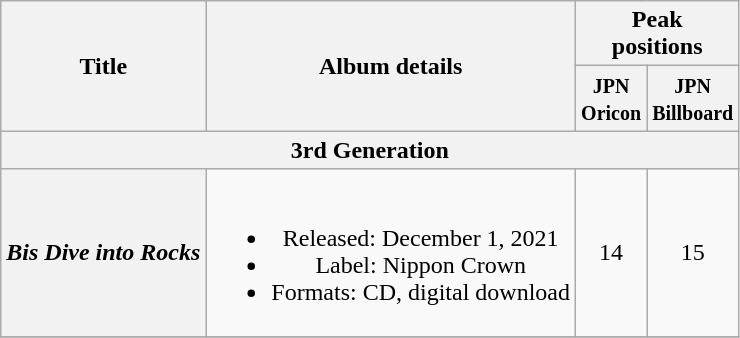<table class="wikitable plainrowheaders" style="text-align:center;">
<tr>
<th scope="col" rowspan="2">Title</th>
<th scope="col" rowspan="2">Album details</th>
<th scope="col" colspan="2">Peak<br>positions</th>
</tr>
<tr>
<th scope="col"><small>JPN<br>Oricon</small><br></th>
<th scope="col"><small>JPN<br>Billboard</small><br></th>
</tr>
<tr>
<th scope="col" colspan="4">3rd Generation</th>
</tr>
<tr>
<th scope="row"><em>Bis Dive into Rocks</em></th>
<td><br><ul><li>Released: December 1, 2021</li><li>Label: Nippon Crown</li><li>Formats: CD, digital download</li></ul></td>
<td>14</td>
<td>15</td>
</tr>
<tr>
</tr>
</table>
